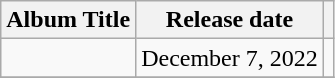<table class="wikitable">
<tr>
<th>Album Title</th>
<th>Release date</th>
<th></th>
</tr>
<tr>
<td></td>
<td>December 7, 2022</td>
<td></td>
</tr>
<tr>
</tr>
</table>
